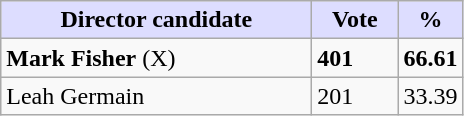<table class="wikitable">
<tr>
<th style="background:#ddf;" width="200px">Director candidate</th>
<th style="background:#ddf;" width="50px">Vote</th>
<th style="background:#ddf;" width="30px">%</th>
</tr>
<tr>
<td><strong>Mark Fisher</strong> (X)</td>
<td><strong>401</strong></td>
<td><strong>66.61</strong></td>
</tr>
<tr>
<td>Leah Germain</td>
<td>201</td>
<td>33.39</td>
</tr>
</table>
